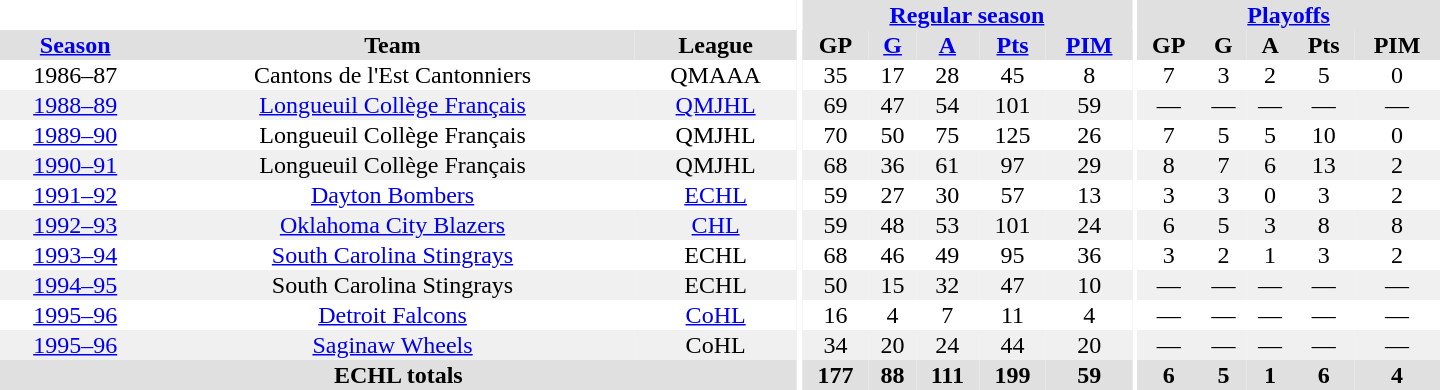<table border="0" cellpadding="1" cellspacing="0" style="text-align:center; width:60em">
<tr bgcolor="#e0e0e0">
<th colspan="3" bgcolor="#ffffff"></th>
<th rowspan="99" bgcolor="#ffffff"></th>
<th colspan="5"><a href='#'>Regular season</a></th>
<th rowspan="99" bgcolor="#ffffff"></th>
<th colspan="5"><a href='#'>Playoffs</a></th>
</tr>
<tr bgcolor="#e0e0e0">
<th><a href='#'>Season</a></th>
<th>Team</th>
<th>League</th>
<th>GP</th>
<th><a href='#'>G</a></th>
<th><a href='#'>A</a></th>
<th><a href='#'>Pts</a></th>
<th><a href='#'>PIM</a></th>
<th>GP</th>
<th>G</th>
<th>A</th>
<th>Pts</th>
<th>PIM</th>
</tr>
<tr>
<td>1986–87</td>
<td>Cantons de l'Est Cantonniers</td>
<td>QMAAA</td>
<td>35</td>
<td>17</td>
<td>28</td>
<td>45</td>
<td>8</td>
<td>7</td>
<td>3</td>
<td>2</td>
<td>5</td>
<td>0</td>
</tr>
<tr bgcolor="#f0f0f0">
<td><a href='#'>1988–89</a></td>
<td><a href='#'>Longueuil Collège Français</a></td>
<td><a href='#'>QMJHL</a></td>
<td>69</td>
<td>47</td>
<td>54</td>
<td>101</td>
<td>59</td>
<td>—</td>
<td>—</td>
<td>—</td>
<td>—</td>
<td>—</td>
</tr>
<tr>
<td><a href='#'>1989–90</a></td>
<td>Longueuil Collège Français</td>
<td>QMJHL</td>
<td>70</td>
<td>50</td>
<td>75</td>
<td>125</td>
<td>26</td>
<td>7</td>
<td>5</td>
<td>5</td>
<td>10</td>
<td>0</td>
</tr>
<tr bgcolor="#f0f0f0">
<td><a href='#'>1990–91</a></td>
<td>Longueuil Collège Français</td>
<td>QMJHL</td>
<td>68</td>
<td>36</td>
<td>61</td>
<td>97</td>
<td>29</td>
<td>8</td>
<td>7</td>
<td>6</td>
<td>13</td>
<td>2</td>
</tr>
<tr>
<td><a href='#'>1991–92</a></td>
<td><a href='#'>Dayton Bombers</a></td>
<td><a href='#'>ECHL</a></td>
<td>59</td>
<td>27</td>
<td>30</td>
<td>57</td>
<td>13</td>
<td>3</td>
<td>3</td>
<td>0</td>
<td>3</td>
<td>2</td>
</tr>
<tr bgcolor="#f0f0f0">
<td><a href='#'>1992–93</a></td>
<td><a href='#'>Oklahoma City Blazers</a></td>
<td><a href='#'>CHL</a></td>
<td>59</td>
<td>48</td>
<td>53</td>
<td>101</td>
<td>24</td>
<td>6</td>
<td>5</td>
<td>3</td>
<td>8</td>
<td>8</td>
</tr>
<tr>
<td><a href='#'>1993–94</a></td>
<td><a href='#'>South Carolina Stingrays</a></td>
<td>ECHL</td>
<td>68</td>
<td>46</td>
<td>49</td>
<td>95</td>
<td>36</td>
<td>3</td>
<td>2</td>
<td>1</td>
<td>3</td>
<td>2</td>
</tr>
<tr bgcolor="#f0f0f0">
<td><a href='#'>1994–95</a></td>
<td>South Carolina Stingrays</td>
<td>ECHL</td>
<td>50</td>
<td>15</td>
<td>32</td>
<td>47</td>
<td>10</td>
<td>—</td>
<td>—</td>
<td>—</td>
<td>—</td>
<td>—</td>
</tr>
<tr>
<td><a href='#'>1995–96</a></td>
<td><a href='#'>Detroit Falcons</a></td>
<td><a href='#'>CoHL</a></td>
<td>16</td>
<td>4</td>
<td>7</td>
<td>11</td>
<td>4</td>
<td>—</td>
<td>—</td>
<td>—</td>
<td>—</td>
<td>—</td>
</tr>
<tr bgcolor="#f0f0f0">
<td><a href='#'>1995–96</a></td>
<td><a href='#'>Saginaw Wheels</a></td>
<td>CoHL</td>
<td>34</td>
<td>20</td>
<td>24</td>
<td>44</td>
<td>20</td>
<td>—</td>
<td>—</td>
<td>—</td>
<td>—</td>
<td>—</td>
</tr>
<tr>
</tr>
<tr ALIGN="center" bgcolor="#e0e0e0">
<th colspan="3">ECHL totals</th>
<th ALIGN="center">177</th>
<th ALIGN="center">88</th>
<th ALIGN="center">111</th>
<th ALIGN="center">199</th>
<th ALIGN="center">59</th>
<th ALIGN="center">6</th>
<th ALIGN="center">5</th>
<th ALIGN="center">1</th>
<th ALIGN="center">6</th>
<th ALIGN="center">4</th>
</tr>
</table>
